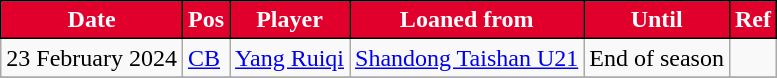<table class="wikitable plainrowheaders sortable">
<tr>
<th style="background:#E1002C; color:#FFFFFF; border:1px solid #000000">Date</th>
<th style="background:#E1002C; color:#FFFFFF; border:1px solid #000000">Pos</th>
<th style="background:#E1002C; color:#FFFFFF; border:1px solid #000000">Player</th>
<th style="background:#E1002C; color:#FFFFFF; border:1px solid #000000">Loaned from</th>
<th style="background:#E1002C; color:#FFFFFF; border:1px solid #000000">Until</th>
<th style="background:#E1002C; color:#FFFFFF; border:1px solid #000000">Ref</th>
</tr>
<tr>
<td>23 February 2024</td>
<td><a href='#'>CB</a></td>
<td data-sort-value="Yang, Ruiqi"> <a href='#'>Yang Ruiqi</a></td>
<td> <a href='#'>Shandong Taishan U21</a></td>
<td>End of season</td>
<td></td>
</tr>
<tr>
</tr>
</table>
